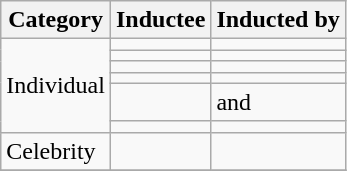<table class="wikitable">
<tr>
<th>Category</th>
<th>Inductee</th>
<th>Inducted by</th>
</tr>
<tr>
<td rowspan="6">Individual</td>
<td></td>
<td></td>
</tr>
<tr>
<td></td>
<td></td>
</tr>
<tr>
<td></td>
<td></td>
</tr>
<tr>
<td></td>
<td></td>
</tr>
<tr>
<td><strong></strong></td>
<td> and </td>
</tr>
<tr>
<td></td>
<td></td>
</tr>
<tr>
<td>Celebrity</td>
<td></td>
<td></td>
</tr>
<tr>
</tr>
</table>
